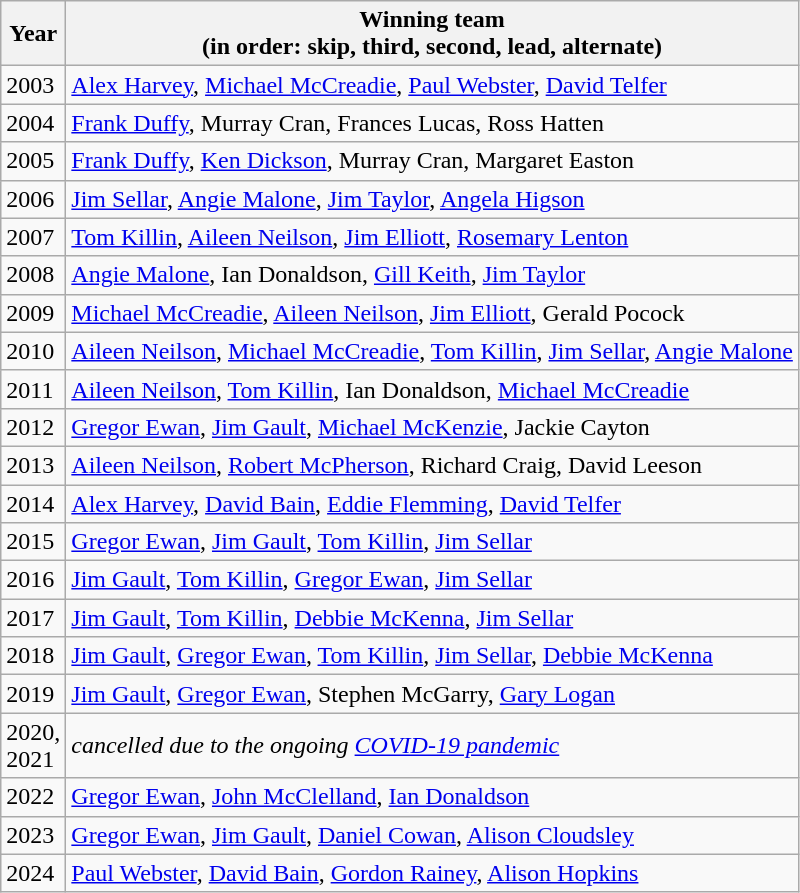<table class="wikitable">
<tr>
<th>Year</th>
<th>Winning team<br>(in order: skip, third, second, lead, alternate)</th>
</tr>
<tr>
<td>2003</td>
<td><a href='#'>Alex Harvey</a>, <a href='#'>Michael McCreadie</a>, <a href='#'>Paul Webster</a>, <a href='#'>David Telfer</a></td>
</tr>
<tr>
<td>2004</td>
<td><a href='#'>Frank Duffy</a>, Murray Cran, Frances Lucas, Ross Hatten</td>
</tr>
<tr>
<td>2005</td>
<td><a href='#'>Frank Duffy</a>, <a href='#'>Ken Dickson</a>, Murray Cran, Margaret Easton</td>
</tr>
<tr>
<td>2006</td>
<td><a href='#'>Jim Sellar</a>, <a href='#'>Angie Malone</a>, <a href='#'>Jim Taylor</a>, <a href='#'>Angela Higson</a></td>
</tr>
<tr>
<td>2007</td>
<td><a href='#'>Tom Killin</a>, <a href='#'>Aileen Neilson</a>, <a href='#'>Jim Elliott</a>, <a href='#'>Rosemary Lenton</a></td>
</tr>
<tr>
<td>2008</td>
<td><a href='#'>Angie Malone</a>, Ian Donaldson, <a href='#'>Gill Keith</a>, <a href='#'>Jim Taylor</a></td>
</tr>
<tr>
<td>2009</td>
<td><a href='#'>Michael McCreadie</a>, <a href='#'>Aileen Neilson</a>, <a href='#'>Jim Elliott</a>, Gerald Pocock</td>
</tr>
<tr>
<td>2010</td>
<td><a href='#'>Aileen Neilson</a>, <a href='#'>Michael McCreadie</a>, <a href='#'>Tom Killin</a>, <a href='#'>Jim Sellar</a>, <a href='#'>Angie Malone</a></td>
</tr>
<tr>
<td>2011</td>
<td><a href='#'>Aileen Neilson</a>, <a href='#'>Tom Killin</a>, Ian Donaldson, <a href='#'>Michael McCreadie</a></td>
</tr>
<tr>
<td>2012</td>
<td><a href='#'>Gregor Ewan</a>, <a href='#'>Jim Gault</a>, <a href='#'>Michael McKenzie</a>, Jackie Cayton</td>
</tr>
<tr>
<td>2013</td>
<td><a href='#'>Aileen Neilson</a>, <a href='#'>Robert McPherson</a>, Richard Craig, David Leeson</td>
</tr>
<tr>
<td>2014</td>
<td><a href='#'>Alex Harvey</a>, <a href='#'>David Bain</a>, <a href='#'>Eddie Flemming</a>, <a href='#'>David Telfer</a></td>
</tr>
<tr>
<td>2015</td>
<td><a href='#'>Gregor Ewan</a>, <a href='#'>Jim Gault</a>, <a href='#'>Tom Killin</a>, <a href='#'>Jim Sellar</a></td>
</tr>
<tr>
<td>2016</td>
<td><a href='#'>Jim Gault</a>, <a href='#'>Tom Killin</a>, <a href='#'>Gregor Ewan</a>, <a href='#'>Jim Sellar</a></td>
</tr>
<tr>
<td>2017</td>
<td><a href='#'>Jim Gault</a>, <a href='#'>Tom Killin</a>, <a href='#'>Debbie McKenna</a>, <a href='#'>Jim Sellar</a></td>
</tr>
<tr>
<td>2018</td>
<td><a href='#'>Jim Gault</a>, <a href='#'>Gregor Ewan</a>, <a href='#'>Tom Killin</a>, <a href='#'>Jim Sellar</a>, <a href='#'>Debbie McKenna</a></td>
</tr>
<tr>
<td>2019</td>
<td><a href='#'>Jim Gault</a>, <a href='#'>Gregor Ewan</a>, Stephen McGarry, <a href='#'>Gary Logan</a></td>
</tr>
<tr>
<td>2020,<br>2021</td>
<td><em>cancelled due to the ongoing <a href='#'>COVID-19 pandemic</a></em></td>
</tr>
<tr>
<td>2022</td>
<td><a href='#'>Gregor Ewan</a>, <a href='#'>John McClelland</a>, <a href='#'>Ian Donaldson</a></td>
</tr>
<tr>
<td>2023</td>
<td><a href='#'>Gregor Ewan</a>, <a href='#'>Jim Gault</a>, <a href='#'>Daniel Cowan</a>, <a href='#'>Alison Cloudsley</a></td>
</tr>
<tr>
<td>2024</td>
<td><a href='#'>Paul Webster</a>, <a href='#'>David Bain</a>, <a href='#'>Gordon Rainey</a>, <a href='#'>Alison Hopkins</a></td>
</tr>
</table>
